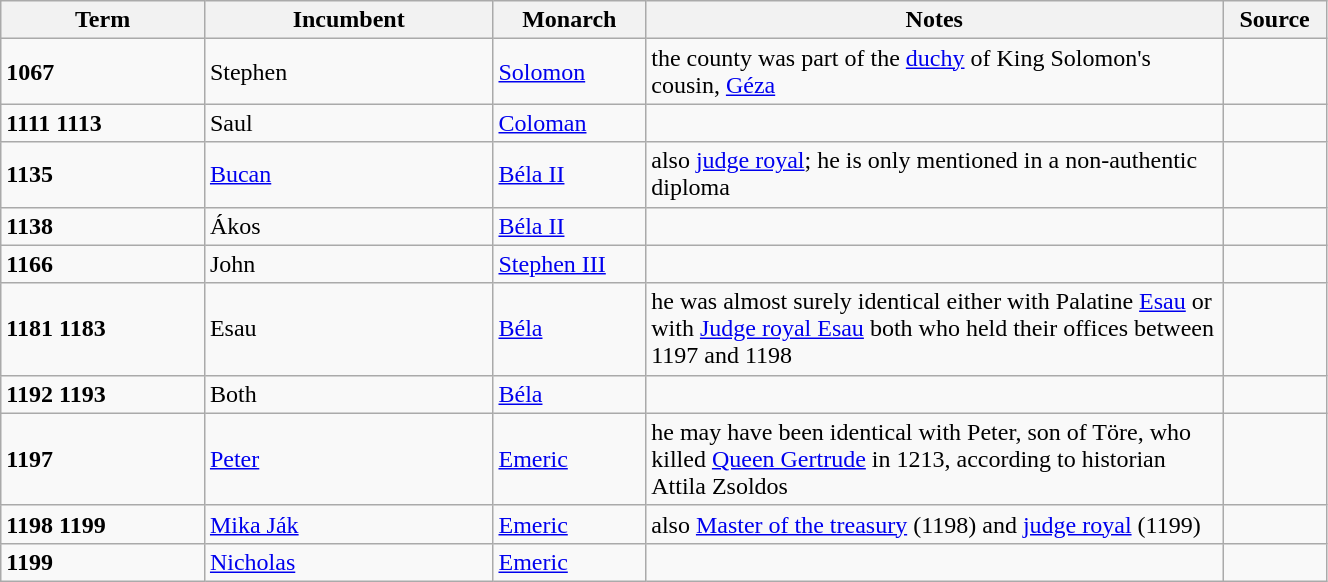<table class="wikitable" style="width: 70%">
<tr>
<th scope="col" width="12%">Term</th>
<th scope="col" width="17%">Incumbent</th>
<th scope="col" width="9%">Monarch</th>
<th scope="col" width="34%">Notes</th>
<th scope="col" width="6%">Source</th>
</tr>
<tr>
<td><strong> 1067</strong></td>
<td>Stephen</td>
<td><a href='#'>Solomon</a></td>
<td>the county was part of the <a href='#'>duchy</a> of King Solomon's cousin, <a href='#'>Géza</a></td>
<td></td>
</tr>
<tr>
<td><strong> 1111 1113</strong></td>
<td>Saul</td>
<td><a href='#'>Coloman</a></td>
<td></td>
<td></td>
</tr>
<tr>
<td><strong> 1135</strong></td>
<td><a href='#'>Bucan</a></td>
<td><a href='#'>Béla II</a></td>
<td>also <a href='#'>judge royal</a>; he is only mentioned in a non-authentic diploma</td>
<td></td>
</tr>
<tr>
<td><strong> 1138</strong></td>
<td>Ákos</td>
<td><a href='#'>Béla II</a></td>
<td></td>
<td></td>
</tr>
<tr>
<td><strong> 1166</strong></td>
<td>John</td>
<td><a href='#'>Stephen III</a></td>
<td></td>
<td></td>
</tr>
<tr>
<td><strong> 1181 1183</strong></td>
<td>Esau</td>
<td><a href='#'>Béla</a></td>
<td>he was almost surely identical either with Palatine <a href='#'>Esau</a> or with <a href='#'>Judge royal Esau</a> both who held their offices between 1197 and 1198</td>
<td></td>
</tr>
<tr>
<td><strong> 1192 1193</strong></td>
<td>Both</td>
<td><a href='#'>Béla</a></td>
<td></td>
<td></td>
</tr>
<tr>
<td><strong> 1197</strong></td>
<td><a href='#'>Peter</a></td>
<td><a href='#'>Emeric</a></td>
<td>he may have been identical with Peter, son of Töre, who killed <a href='#'>Queen Gertrude</a> in 1213, according to historian Attila Zsoldos</td>
<td></td>
</tr>
<tr>
<td><strong> 1198 1199</strong></td>
<td><a href='#'>Mika Ják</a></td>
<td><a href='#'>Emeric</a></td>
<td>also <a href='#'>Master of the treasury</a> (1198) and <a href='#'>judge royal</a> (1199)</td>
<td></td>
</tr>
<tr>
<td><strong> 1199</strong></td>
<td><a href='#'>Nicholas</a></td>
<td><a href='#'>Emeric</a></td>
<td></td>
<td></td>
</tr>
</table>
